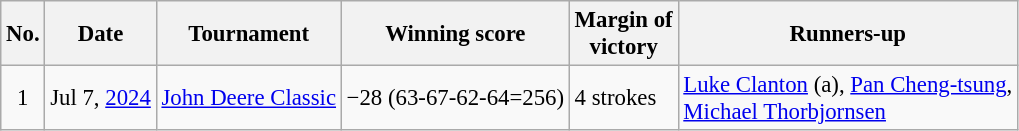<table class="wikitable" style="font-size:95%;">
<tr>
<th>No.</th>
<th>Date</th>
<th>Tournament</th>
<th>Winning score</th>
<th>Margin of<br>victory</th>
<th>Runners-up</th>
</tr>
<tr>
<td align=center>1</td>
<td align=right>Jul 7, <a href='#'>2024</a></td>
<td><a href='#'>John Deere Classic</a></td>
<td>−28 (63-67-62-64=256)</td>
<td>4 strokes</td>
<td> <a href='#'>Luke Clanton</a> (a),  <a href='#'>Pan Cheng-tsung</a>,<br> <a href='#'>Michael Thorbjornsen</a></td>
</tr>
</table>
